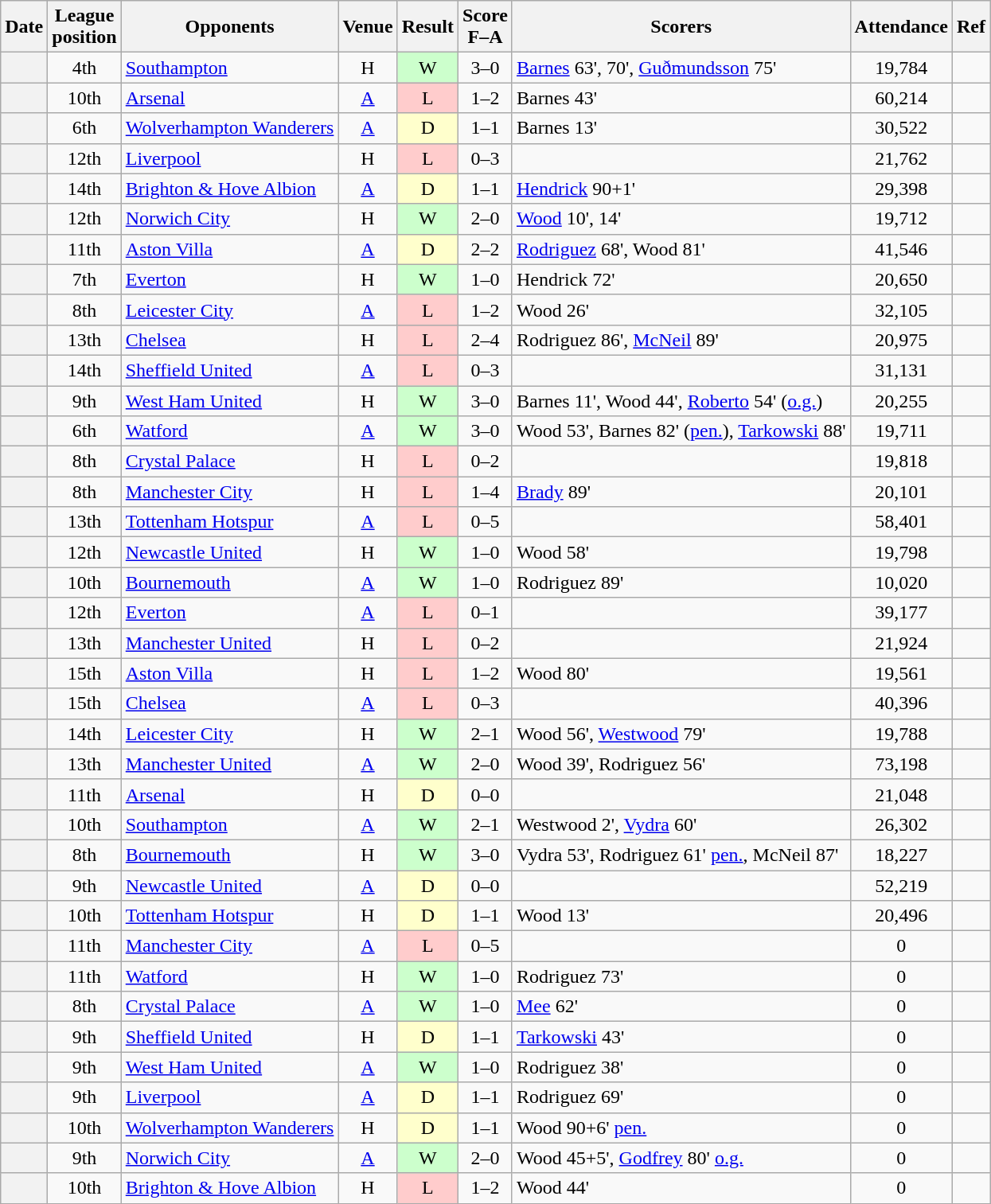<table class="wikitable plainrowheaders sortable" style="text-align:center">
<tr>
<th scope="col">Date</th>
<th scope="col">League<br>position</th>
<th scope="col">Opponents</th>
<th scope="col">Venue</th>
<th scope="col">Result</th>
<th scope="col">Score<br>F–A</th>
<th scope="col" class="unsortable">Scorers</th>
<th scope="col">Attendance</th>
<th scope="col" class="unsortable">Ref</th>
</tr>
<tr>
<th scope="row"></th>
<td>4th</td>
<td align="left"><a href='#'>Southampton</a></td>
<td>H</td>
<td bgcolor="ccffcc">W</td>
<td>3–0</td>
<td align="left"><a href='#'>Barnes</a> 63', 70', <a href='#'>Guðmundsson</a> 75'</td>
<td>19,784</td>
<td></td>
</tr>
<tr>
<th scope="row"></th>
<td>10th</td>
<td align="left"><a href='#'>Arsenal</a></td>
<td><a href='#'>A</a></td>
<td bgcolor="ffcccc">L</td>
<td>1–2</td>
<td align="left">Barnes 43'</td>
<td>60,214</td>
<td></td>
</tr>
<tr>
<th scope="row"></th>
<td>6th</td>
<td align="left"><a href='#'>Wolverhampton Wanderers</a></td>
<td><a href='#'>A</a></td>
<td bgcolor="#ffffcc">D</td>
<td>1–1</td>
<td align="left">Barnes 13'</td>
<td>30,522</td>
<td></td>
</tr>
<tr>
<th scope="row"></th>
<td>12th</td>
<td align="left"><a href='#'>Liverpool</a></td>
<td>H</td>
<td bgcolor="#ffcccc">L</td>
<td>0–3</td>
<td align="left"></td>
<td>21,762</td>
<td></td>
</tr>
<tr>
<th scope="row"></th>
<td>14th</td>
<td align="left"><a href='#'>Brighton & Hove Albion</a></td>
<td><a href='#'>A</a></td>
<td bgcolor="#ffffcc">D</td>
<td>1–1</td>
<td align="left"><a href='#'>Hendrick</a> 90+1'</td>
<td>29,398</td>
<td></td>
</tr>
<tr>
<th scope="row"></th>
<td>12th</td>
<td align="left"><a href='#'>Norwich City</a></td>
<td>H</td>
<td bgcolor="#ccffcc">W</td>
<td>2–0</td>
<td align="left"><a href='#'>Wood</a> 10', 14'</td>
<td>19,712</td>
<td></td>
</tr>
<tr>
<th scope="row"></th>
<td>11th</td>
<td align="left"><a href='#'>Aston Villa</a></td>
<td><a href='#'>A</a></td>
<td bgcolor="#ffffcc">D</td>
<td>2–2</td>
<td align="left"><a href='#'>Rodriguez</a> 68', Wood 81'</td>
<td>41,546</td>
<td></td>
</tr>
<tr>
<th scope="row"></th>
<td>7th</td>
<td align="left"><a href='#'>Everton</a></td>
<td>H</td>
<td bgcolor="#ccffcc">W</td>
<td>1–0</td>
<td align="left">Hendrick 72'</td>
<td>20,650</td>
<td></td>
</tr>
<tr>
<th scope="row"></th>
<td>8th</td>
<td align="left"><a href='#'>Leicester City</a></td>
<td><a href='#'>A</a></td>
<td bgcolor="#ffcccc">L</td>
<td>1–2</td>
<td align="left">Wood 26'</td>
<td>32,105</td>
<td></td>
</tr>
<tr>
<th scope="row"></th>
<td>13th</td>
<td align="left"><a href='#'>Chelsea</a></td>
<td>H</td>
<td bgcolor="#ffcccc">L</td>
<td>2–4</td>
<td align="left">Rodriguez 86', <a href='#'>McNeil</a> 89'</td>
<td>20,975</td>
<td></td>
</tr>
<tr>
<th scope="row"></th>
<td>14th</td>
<td align="left"><a href='#'>Sheffield United</a></td>
<td><a href='#'>A</a></td>
<td bgcolor="#ffcccc">L</td>
<td>0–3</td>
<td align="left"></td>
<td>31,131</td>
<td></td>
</tr>
<tr>
<th scope="row"></th>
<td>9th</td>
<td align="left"><a href='#'>West Ham United</a></td>
<td>H</td>
<td bgcolor="#ccffcc">W</td>
<td>3–0</td>
<td align="left">Barnes 11', Wood 44', <a href='#'>Roberto</a> 54' (<a href='#'>o.g.</a>)</td>
<td>20,255</td>
<td></td>
</tr>
<tr>
<th scope="row"></th>
<td>6th</td>
<td align="left"><a href='#'>Watford</a></td>
<td><a href='#'>A</a></td>
<td bgcolor="#ccffcc">W</td>
<td>3–0</td>
<td align="left">Wood 53', Barnes 82' (<a href='#'>pen.</a>), <a href='#'>Tarkowski</a> 88'</td>
<td>19,711</td>
<td></td>
</tr>
<tr>
<th scope="row"></th>
<td>8th</td>
<td align="left"><a href='#'>Crystal Palace</a></td>
<td>H</td>
<td bgcolor="#ffcccc">L</td>
<td>0–2</td>
<td></td>
<td>19,818</td>
<td></td>
</tr>
<tr>
<th scope="row"></th>
<td>8th</td>
<td align="left"><a href='#'>Manchester City</a></td>
<td>H</td>
<td bgcolor="#ffcccc">L</td>
<td>1–4</td>
<td align="left"><a href='#'>Brady</a> 89'</td>
<td>20,101</td>
<td></td>
</tr>
<tr>
<th scope="row"></th>
<td>13th</td>
<td align="left"><a href='#'>Tottenham Hotspur</a></td>
<td><a href='#'>A</a></td>
<td bgcolor="#ffcccc">L</td>
<td>0–5</td>
<td></td>
<td>58,401</td>
<td></td>
</tr>
<tr>
<th scope="row"></th>
<td>12th</td>
<td align="left"><a href='#'>Newcastle United</a></td>
<td>H</td>
<td bgcolor="#ccffcc">W</td>
<td>1–0</td>
<td align="left">Wood 58'</td>
<td>19,798</td>
<td></td>
</tr>
<tr>
<th scope="row"></th>
<td>10th</td>
<td align="left"><a href='#'>Bournemouth</a></td>
<td><a href='#'>A</a></td>
<td bgcolor="#ccffcc">W</td>
<td>1–0</td>
<td align="left">Rodriguez 89'</td>
<td>10,020</td>
<td></td>
</tr>
<tr>
<th scope="row"></th>
<td>12th</td>
<td align="left"><a href='#'>Everton</a></td>
<td><a href='#'>A</a></td>
<td bgcolor="#ffcccc">L</td>
<td>0–1</td>
<td></td>
<td>39,177</td>
<td></td>
</tr>
<tr>
<th scope="row"></th>
<td>13th</td>
<td align="left"><a href='#'>Manchester United</a></td>
<td>H</td>
<td bgcolor="#ffcccc">L</td>
<td>0–2</td>
<td></td>
<td>21,924</td>
<td></td>
</tr>
<tr>
<th scope="row"></th>
<td>15th</td>
<td align="left"><a href='#'>Aston Villa</a></td>
<td>H</td>
<td bgcolor="#ffcccc">L</td>
<td>1–2</td>
<td align="left">Wood 80'</td>
<td>19,561</td>
<td></td>
</tr>
<tr>
<th scope="row"></th>
<td>15th</td>
<td align="left"><a href='#'>Chelsea</a></td>
<td><a href='#'>A</a></td>
<td bgcolor="#ffcccc">L</td>
<td>0–3</td>
<td align="left"></td>
<td>40,396</td>
<td></td>
</tr>
<tr>
<th scope="row"></th>
<td>14th</td>
<td align="left"><a href='#'>Leicester City</a></td>
<td>H</td>
<td bgcolor="#ccffcc">W</td>
<td>2–1</td>
<td align="left">Wood 56', <a href='#'>Westwood</a> 79'</td>
<td>19,788</td>
<td></td>
</tr>
<tr>
<th scope="row"></th>
<td>13th</td>
<td align="left"><a href='#'>Manchester United</a></td>
<td><a href='#'>A</a></td>
<td bgcolor="#ccffcc">W</td>
<td>2–0</td>
<td align="left">Wood 39', Rodriguez 56'</td>
<td>73,198</td>
<td></td>
</tr>
<tr>
<th scope="row"></th>
<td>11th</td>
<td align="left"><a href='#'>Arsenal</a></td>
<td>H</td>
<td bgcolor="#ffffcc">D</td>
<td>0–0</td>
<td align="left"></td>
<td>21,048</td>
<td></td>
</tr>
<tr>
<th scope="row"></th>
<td>10th</td>
<td align="left"><a href='#'>Southampton</a></td>
<td><a href='#'>A</a></td>
<td bgcolor="#ccffcc">W</td>
<td>2–1</td>
<td align="left">Westwood 2', <a href='#'>Vydra</a> 60'</td>
<td>26,302</td>
<td></td>
</tr>
<tr>
<th scope="row"></th>
<td>8th</td>
<td align="left"><a href='#'>Bournemouth</a></td>
<td>H</td>
<td bgcolor="#ccffcc">W</td>
<td>3–0</td>
<td align="left">Vydra 53', Rodriguez 61' <a href='#'>pen.</a>, McNeil 87'</td>
<td>18,227</td>
<td></td>
</tr>
<tr>
<th scope="row"></th>
<td>9th</td>
<td align="left"><a href='#'>Newcastle United</a></td>
<td><a href='#'>A</a></td>
<td bgcolor="#ffffcc">D</td>
<td>0–0</td>
<td align="left"></td>
<td>52,219</td>
<td></td>
</tr>
<tr>
<th scope="row"></th>
<td>10th</td>
<td align="left"><a href='#'>Tottenham Hotspur</a></td>
<td>H</td>
<td bgcolor="#ffffcc">D</td>
<td>1–1</td>
<td align="left">Wood 13'</td>
<td>20,496</td>
<td></td>
</tr>
<tr>
<th scope="row"></th>
<td>11th</td>
<td align="left"><a href='#'>Manchester City</a></td>
<td><a href='#'>A</a></td>
<td bgcolor="#ffcccc">L</td>
<td>0–5</td>
<td align="left"></td>
<td>0</td>
<td></td>
</tr>
<tr>
<th scope="row"></th>
<td>11th</td>
<td align="left"><a href='#'>Watford</a></td>
<td>H</td>
<td bgcolor="#ccffcc">W</td>
<td>1–0</td>
<td align="left">Rodriguez 73'</td>
<td>0</td>
<td></td>
</tr>
<tr>
<th scope="row"></th>
<td>8th</td>
<td align="left"><a href='#'>Crystal Palace</a></td>
<td><a href='#'>A</a></td>
<td bgcolor="#ccffcc">W</td>
<td>1–0</td>
<td align="left"><a href='#'>Mee</a> 62'</td>
<td>0</td>
<td></td>
</tr>
<tr>
<th scope="row"></th>
<td>9th</td>
<td align="left"><a href='#'>Sheffield United</a></td>
<td>H</td>
<td bgcolor="#ffffcc">D</td>
<td>1–1</td>
<td align="left"><a href='#'>Tarkowski</a> 43'</td>
<td>0</td>
<td></td>
</tr>
<tr>
<th scope="row"></th>
<td>9th</td>
<td align="left"><a href='#'>West Ham United</a></td>
<td><a href='#'>A</a></td>
<td bgcolor="#ccffcc">W</td>
<td>1–0</td>
<td align="left">Rodriguez 38'</td>
<td>0</td>
<td></td>
</tr>
<tr>
<th scope="row"></th>
<td>9th</td>
<td align="left"><a href='#'>Liverpool</a></td>
<td><a href='#'>A</a></td>
<td bgcolor="#ffffcc">D</td>
<td>1–1</td>
<td align="left">Rodriguez 69'</td>
<td>0</td>
<td></td>
</tr>
<tr>
<th scope="row"></th>
<td>10th</td>
<td align="left"><a href='#'>Wolverhampton Wanderers</a></td>
<td>H</td>
<td bgcolor="#ffffcc">D</td>
<td>1–1</td>
<td align="left">Wood 90+6' <a href='#'>pen.</a></td>
<td>0</td>
<td></td>
</tr>
<tr>
<th scope="row"></th>
<td>9th</td>
<td align="left"><a href='#'>Norwich City</a></td>
<td><a href='#'>A</a></td>
<td bgcolor="#ccffcc">W</td>
<td>2–0</td>
<td align="left">Wood 45+5', <a href='#'>Godfrey</a> 80' <a href='#'>o.g.</a></td>
<td>0</td>
<td></td>
</tr>
<tr>
<th scope="row"></th>
<td>10th</td>
<td align="left"><a href='#'>Brighton & Hove Albion</a></td>
<td>H</td>
<td bgcolor="#ffcccc">L</td>
<td>1–2</td>
<td align="left">Wood 44'</td>
<td>0</td>
<td></td>
</tr>
</table>
